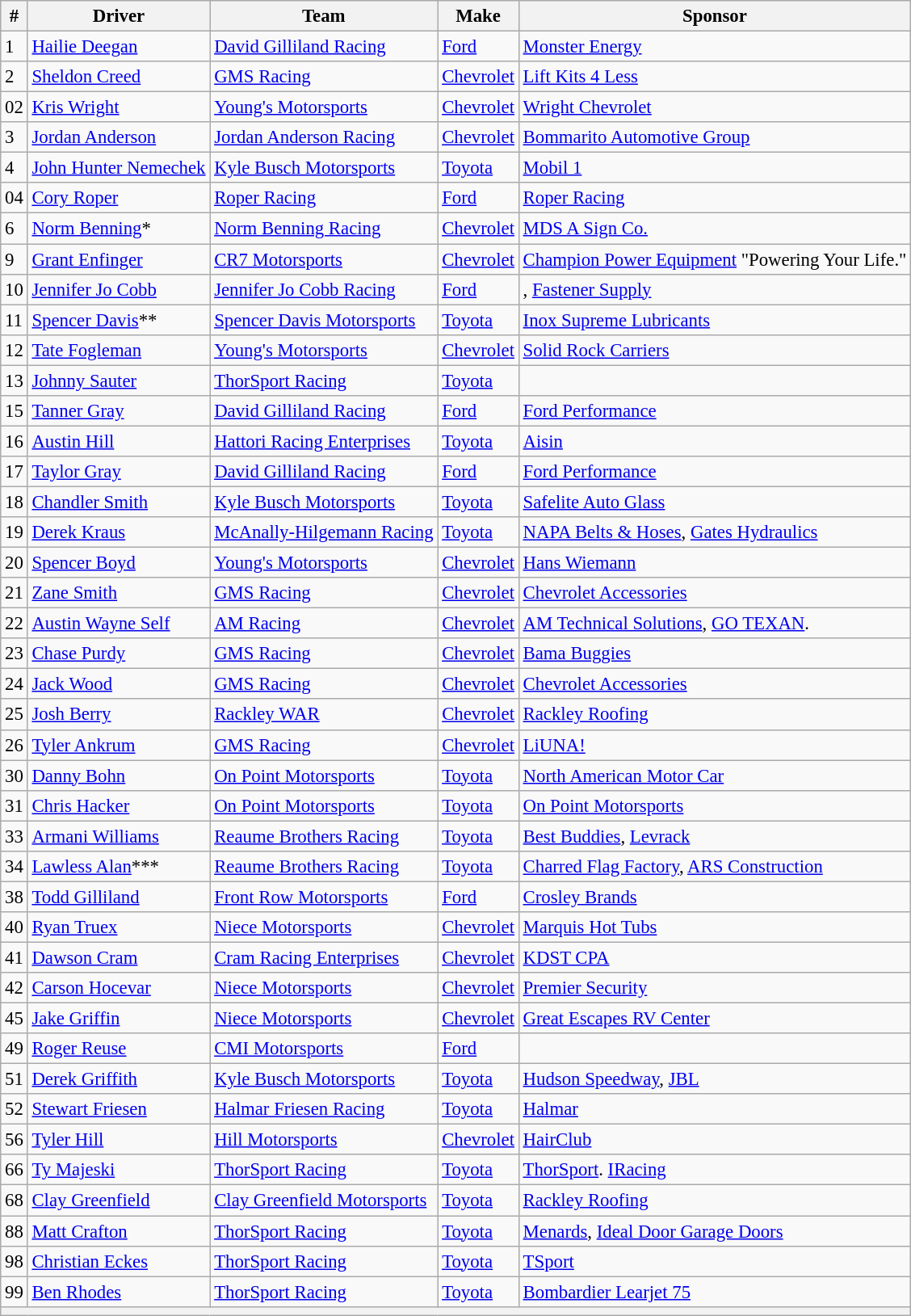<table class="wikitable" style="font-size:95%">
<tr>
<th>#</th>
<th>Driver</th>
<th>Team</th>
<th>Make</th>
<th>Sponsor</th>
</tr>
<tr>
<td>1</td>
<td><a href='#'>Hailie Deegan</a></td>
<td><a href='#'>David Gilliland Racing</a></td>
<td><a href='#'>Ford</a></td>
<td><a href='#'>Monster Energy</a></td>
</tr>
<tr>
<td>2</td>
<td><a href='#'>Sheldon Creed</a></td>
<td><a href='#'>GMS Racing</a></td>
<td><a href='#'>Chevrolet</a></td>
<td><a href='#'>Lift Kits 4 Less</a></td>
</tr>
<tr>
<td>02</td>
<td><a href='#'>Kris Wright</a></td>
<td><a href='#'>Young's Motorsports</a></td>
<td><a href='#'>Chevrolet</a></td>
<td><a href='#'>Wright Chevrolet</a></td>
</tr>
<tr>
<td>3</td>
<td><a href='#'>Jordan Anderson</a></td>
<td><a href='#'>Jordan Anderson Racing</a></td>
<td><a href='#'>Chevrolet</a></td>
<td><a href='#'>Bommarito Automotive Group</a></td>
</tr>
<tr>
<td>4</td>
<td><a href='#'>John Hunter Nemechek</a></td>
<td><a href='#'>Kyle Busch Motorsports</a></td>
<td><a href='#'>Toyota</a></td>
<td><a href='#'>Mobil 1</a></td>
</tr>
<tr>
<td>04</td>
<td><a href='#'>Cory Roper</a></td>
<td><a href='#'>Roper Racing</a></td>
<td><a href='#'>Ford</a></td>
<td><a href='#'>Roper Racing</a></td>
</tr>
<tr>
<td>6</td>
<td><a href='#'>Norm Benning</a>*</td>
<td><a href='#'>Norm Benning Racing</a></td>
<td><a href='#'>Chevrolet</a></td>
<td><a href='#'>MDS A Sign Co.</a></td>
</tr>
<tr>
<td>9</td>
<td><a href='#'>Grant Enfinger</a></td>
<td><a href='#'>CR7 Motorsports</a></td>
<td><a href='#'>Chevrolet</a></td>
<td><a href='#'>Champion Power Equipment</a> "Powering Your Life."</td>
</tr>
<tr>
<td>10</td>
<td><a href='#'>Jennifer Jo Cobb</a></td>
<td><a href='#'>Jennifer Jo Cobb Racing</a></td>
<td><a href='#'>Ford</a></td>
<td>, <a href='#'>Fastener Supply</a></td>
</tr>
<tr>
<td>11</td>
<td><a href='#'>Spencer Davis</a>**</td>
<td><a href='#'>Spencer Davis Motorsports</a></td>
<td><a href='#'>Toyota</a></td>
<td><a href='#'>Inox Supreme Lubricants</a></td>
</tr>
<tr>
<td>12</td>
<td><a href='#'>Tate Fogleman</a></td>
<td><a href='#'>Young's Motorsports</a></td>
<td><a href='#'>Chevrolet</a></td>
<td><a href='#'>Solid Rock Carriers</a></td>
</tr>
<tr>
<td>13</td>
<td><a href='#'>Johnny Sauter</a></td>
<td><a href='#'>ThorSport Racing</a></td>
<td><a href='#'>Toyota</a></td>
<td></td>
</tr>
<tr>
<td>15</td>
<td><a href='#'>Tanner Gray</a></td>
<td><a href='#'>David Gilliland Racing</a></td>
<td><a href='#'>Ford</a></td>
<td><a href='#'>Ford Performance</a></td>
</tr>
<tr>
<td>16</td>
<td><a href='#'>Austin Hill</a></td>
<td><a href='#'>Hattori Racing Enterprises</a></td>
<td><a href='#'>Toyota</a></td>
<td><a href='#'>Aisin</a></td>
</tr>
<tr>
<td>17</td>
<td><a href='#'>Taylor Gray</a></td>
<td><a href='#'>David Gilliland Racing</a></td>
<td><a href='#'>Ford</a></td>
<td><a href='#'>Ford Performance</a></td>
</tr>
<tr>
<td>18</td>
<td><a href='#'>Chandler Smith</a></td>
<td><a href='#'>Kyle Busch Motorsports</a></td>
<td><a href='#'>Toyota</a></td>
<td><a href='#'>Safelite Auto Glass</a></td>
</tr>
<tr>
<td>19</td>
<td><a href='#'>Derek Kraus</a></td>
<td><a href='#'>McAnally-Hilgemann Racing</a></td>
<td><a href='#'>Toyota</a></td>
<td><a href='#'>NAPA Belts & Hoses</a>, <a href='#'>Gates Hydraulics</a></td>
</tr>
<tr>
<td>20</td>
<td><a href='#'>Spencer Boyd</a></td>
<td><a href='#'>Young's Motorsports</a></td>
<td><a href='#'>Chevrolet</a></td>
<td><a href='#'>Hans Wiemann</a></td>
</tr>
<tr>
<td>21</td>
<td><a href='#'>Zane Smith</a></td>
<td><a href='#'>GMS Racing</a></td>
<td><a href='#'>Chevrolet</a></td>
<td><a href='#'>Chevrolet Accessories</a></td>
</tr>
<tr>
<td>22</td>
<td><a href='#'>Austin Wayne Self</a></td>
<td><a href='#'>AM Racing</a></td>
<td><a href='#'>Chevrolet</a></td>
<td><a href='#'>AM Technical Solutions</a>, <a href='#'>GO TEXAN</a>.</td>
</tr>
<tr>
<td>23</td>
<td><a href='#'>Chase Purdy</a></td>
<td><a href='#'>GMS Racing</a></td>
<td><a href='#'>Chevrolet</a></td>
<td><a href='#'>Bama Buggies</a></td>
</tr>
<tr>
<td>24</td>
<td><a href='#'>Jack Wood</a></td>
<td><a href='#'>GMS Racing</a></td>
<td><a href='#'>Chevrolet</a></td>
<td><a href='#'>Chevrolet Accessories</a></td>
</tr>
<tr>
<td>25</td>
<td><a href='#'>Josh Berry</a></td>
<td><a href='#'>Rackley WAR</a></td>
<td><a href='#'>Chevrolet</a></td>
<td><a href='#'>Rackley Roofing</a></td>
</tr>
<tr>
<td>26</td>
<td><a href='#'>Tyler Ankrum</a></td>
<td><a href='#'>GMS Racing</a></td>
<td><a href='#'>Chevrolet</a></td>
<td><a href='#'>LiUNA!</a></td>
</tr>
<tr>
<td>30</td>
<td><a href='#'>Danny Bohn</a></td>
<td><a href='#'>On Point Motorsports</a></td>
<td><a href='#'>Toyota</a></td>
<td><a href='#'>North American Motor Car</a></td>
</tr>
<tr>
<td>31</td>
<td><a href='#'>Chris Hacker</a></td>
<td><a href='#'>On Point Motorsports</a></td>
<td><a href='#'>Toyota</a></td>
<td><a href='#'>On Point Motorsports</a></td>
</tr>
<tr>
<td>33</td>
<td><a href='#'>Armani Williams</a></td>
<td><a href='#'>Reaume Brothers Racing</a></td>
<td><a href='#'>Toyota</a></td>
<td><a href='#'>Best Buddies</a>, <a href='#'>Levrack</a></td>
</tr>
<tr>
<td>34</td>
<td><a href='#'>Lawless Alan</a>***</td>
<td><a href='#'>Reaume Brothers Racing</a></td>
<td><a href='#'>Toyota</a></td>
<td><a href='#'>Charred Flag Factory</a>, <a href='#'>ARS Construction</a></td>
</tr>
<tr>
<td>38</td>
<td><a href='#'>Todd Gilliland</a></td>
<td><a href='#'>Front Row Motorsports</a></td>
<td><a href='#'>Ford</a></td>
<td><a href='#'>Crosley Brands</a></td>
</tr>
<tr>
<td>40</td>
<td><a href='#'>Ryan Truex</a></td>
<td><a href='#'>Niece Motorsports</a></td>
<td><a href='#'>Chevrolet</a></td>
<td><a href='#'>Marquis Hot Tubs</a></td>
</tr>
<tr>
<td>41</td>
<td><a href='#'>Dawson Cram</a></td>
<td><a href='#'>Cram Racing Enterprises</a></td>
<td><a href='#'>Chevrolet</a></td>
<td><a href='#'>KDST CPA</a></td>
</tr>
<tr>
<td>42</td>
<td><a href='#'>Carson Hocevar</a></td>
<td><a href='#'>Niece Motorsports</a></td>
<td><a href='#'>Chevrolet</a></td>
<td><a href='#'>Premier Security</a></td>
</tr>
<tr>
<td>45</td>
<td><a href='#'>Jake Griffin</a></td>
<td><a href='#'>Niece Motorsports</a></td>
<td><a href='#'>Chevrolet</a></td>
<td><a href='#'>Great Escapes RV Center</a></td>
</tr>
<tr>
<td>49</td>
<td><a href='#'>Roger Reuse</a></td>
<td><a href='#'>CMI Motorsports</a></td>
<td><a href='#'>Ford</a></td>
<td></td>
</tr>
<tr>
<td>51</td>
<td><a href='#'>Derek Griffith</a></td>
<td><a href='#'>Kyle Busch Motorsports</a></td>
<td><a href='#'>Toyota</a></td>
<td><a href='#'>Hudson Speedway</a>, <a href='#'>JBL</a></td>
</tr>
<tr>
<td>52</td>
<td><a href='#'>Stewart Friesen</a></td>
<td><a href='#'>Halmar Friesen Racing</a></td>
<td><a href='#'>Toyota</a></td>
<td><a href='#'>Halmar</a></td>
</tr>
<tr>
<td>56</td>
<td><a href='#'>Tyler Hill</a></td>
<td><a href='#'>Hill Motorsports</a></td>
<td><a href='#'>Chevrolet</a></td>
<td><a href='#'>HairClub</a></td>
</tr>
<tr>
<td>66</td>
<td><a href='#'>Ty Majeski</a></td>
<td><a href='#'>ThorSport Racing</a></td>
<td><a href='#'>Toyota</a></td>
<td><a href='#'>ThorSport</a>. <a href='#'>IRacing</a></td>
</tr>
<tr>
<td>68</td>
<td><a href='#'>Clay Greenfield</a></td>
<td><a href='#'>Clay Greenfield Motorsports</a></td>
<td><a href='#'>Toyota</a></td>
<td><a href='#'>Rackley Roofing</a></td>
</tr>
<tr>
<td>88</td>
<td><a href='#'>Matt Crafton</a></td>
<td><a href='#'>ThorSport Racing</a></td>
<td><a href='#'>Toyota</a></td>
<td><a href='#'>Menards</a>, <a href='#'>Ideal Door Garage Doors</a></td>
</tr>
<tr>
<td>98</td>
<td><a href='#'>Christian Eckes</a></td>
<td><a href='#'>ThorSport Racing</a></td>
<td><a href='#'>Toyota</a></td>
<td><a href='#'>TSport</a></td>
</tr>
<tr>
<td>99</td>
<td><a href='#'>Ben Rhodes</a></td>
<td><a href='#'>ThorSport Racing</a></td>
<td><a href='#'>Toyota</a></td>
<td><a href='#'>Bombardier Learjet 75</a></td>
</tr>
<tr>
<th colspan="5"></th>
</tr>
</table>
